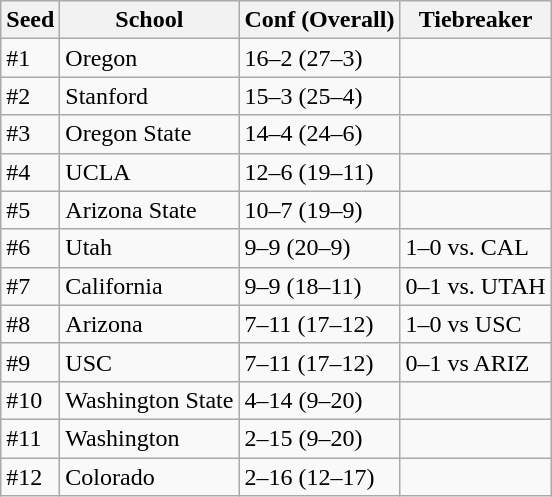<table class="wikitable">
<tr>
<th>Seed</th>
<th>School</th>
<th>Conf (Overall)</th>
<th>Tiebreaker</th>
</tr>
<tr>
<td>#1</td>
<td>Oregon</td>
<td>16–2 (27–3)</td>
<td></td>
</tr>
<tr>
<td>#2</td>
<td>Stanford</td>
<td>15–3 (25–4)</td>
<td></td>
</tr>
<tr>
<td>#3</td>
<td>Oregon State</td>
<td>14–4 (24–6)</td>
<td></td>
</tr>
<tr>
<td>#4</td>
<td>UCLA</td>
<td>12–6 (19–11)</td>
<td></td>
</tr>
<tr>
<td>#5</td>
<td>Arizona State</td>
<td>10–7 (19–9)</td>
<td></td>
</tr>
<tr>
<td>#6</td>
<td>Utah</td>
<td>9–9 (20–9)</td>
<td>1–0 vs. CAL</td>
</tr>
<tr>
<td>#7</td>
<td>California</td>
<td>9–9 (18–11)</td>
<td>0–1 vs. UTAH</td>
</tr>
<tr>
<td>#8</td>
<td>Arizona</td>
<td>7–11 (17–12)</td>
<td>1–0 vs USC</td>
</tr>
<tr>
<td>#9</td>
<td>USC</td>
<td>7–11 (17–12)</td>
<td>0–1 vs ARIZ</td>
</tr>
<tr>
<td>#10</td>
<td>Washington State</td>
<td>4–14 (9–20)</td>
<td></td>
</tr>
<tr>
<td>#11</td>
<td>Washington</td>
<td>2–15 (9–20)</td>
<td></td>
</tr>
<tr>
<td>#12</td>
<td>Colorado</td>
<td>2–16 (12–17)</td>
<td></td>
</tr>
</table>
